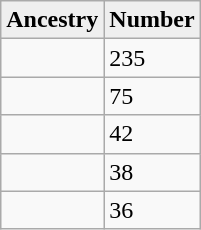<table style="float: center;" class="wikitable">
<tr>
<th style="background:#efefef;">Ancestry</th>
<th style="background:#efefef;">Number</th>
</tr>
<tr>
<td></td>
<td>235</td>
</tr>
<tr>
<td></td>
<td>75</td>
</tr>
<tr>
<td></td>
<td>42</td>
</tr>
<tr>
<td></td>
<td>38</td>
</tr>
<tr>
<td></td>
<td>36</td>
</tr>
</table>
